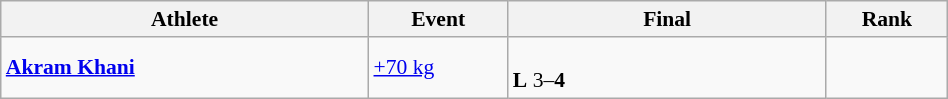<table class="wikitable" width="50%" style="text-align:left; font-size:90%">
<tr>
<th width="15%">Athlete</th>
<th width="5%">Event</th>
<th width="13%">Final</th>
<th width="4%">Rank</th>
</tr>
<tr>
<td><strong><a href='#'>Akram Khani</a></strong></td>
<td><a href='#'>+70 kg</a></td>
<td><br><strong>L</strong> 3–<strong>4</strong></td>
<td align=center></td>
</tr>
</table>
